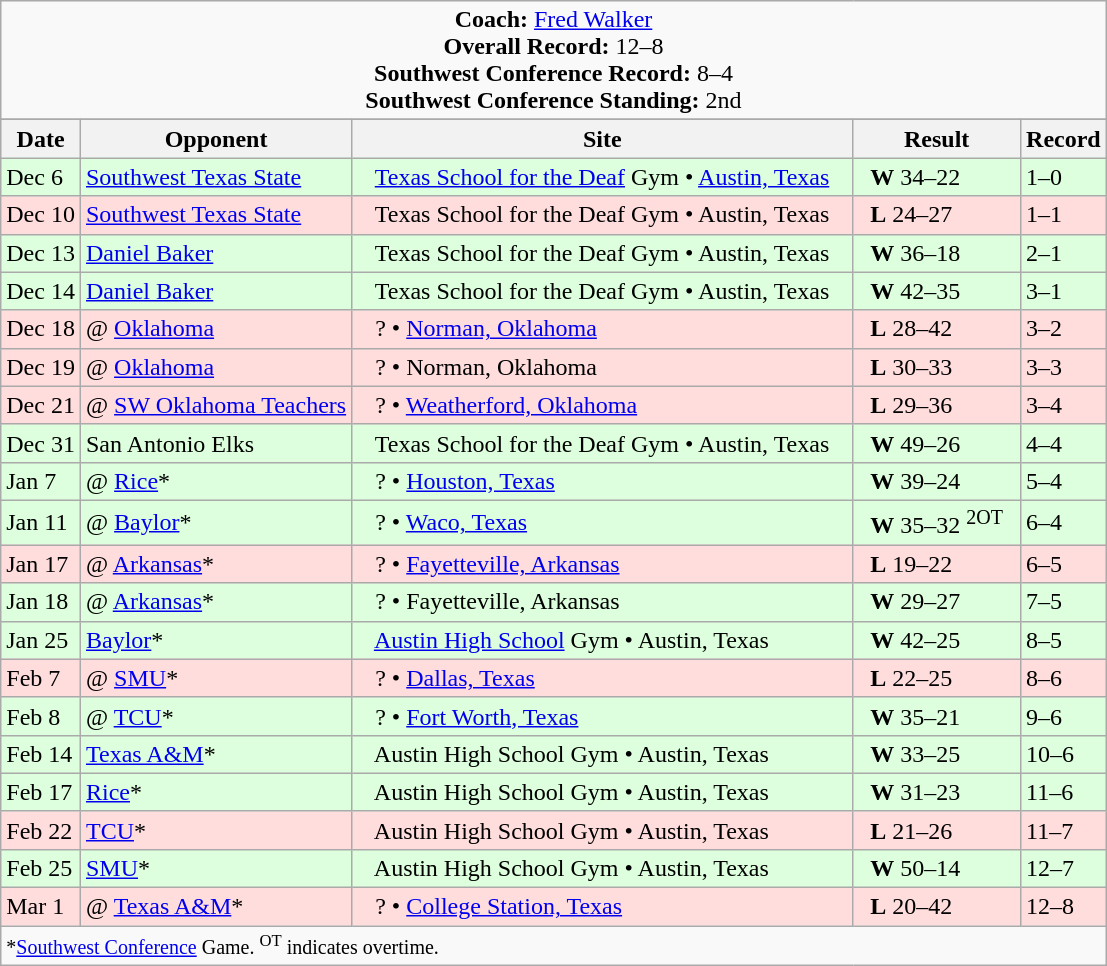<table class="wikitable">
<tr>
<td colspan=8 style="text-align: center;"><strong>Coach:</strong> <a href='#'>Fred Walker</a><br><strong>Overall Record:</strong> 12–8<br><strong>Southwest Conference Record:</strong> 8–4<br><strong>Southwest Conference Standing:</strong> 2nd</td>
</tr>
<tr>
</tr>
<tr>
<th>Date</th>
<th>Opponent</th>
<th>Site</th>
<th>Result</th>
<th>Record</th>
</tr>
<tr style="background: #ddffdd;">
<td>Dec 6</td>
<td><a href='#'>Southwest Texas State</a></td>
<td>   <a href='#'>Texas School for the Deaf</a> Gym • <a href='#'>Austin, Texas</a>   </td>
<td>  <strong>W</strong> 34–22  </td>
<td>1–0</td>
</tr>
<tr style="background: #ffdddd;">
<td>Dec 10</td>
<td><a href='#'>Southwest Texas State</a></td>
<td>   Texas School for the Deaf Gym • Austin, Texas   </td>
<td>  <strong>L</strong> 24–27  </td>
<td>1–1</td>
</tr>
<tr style="background: #ddffdd;">
<td>Dec 13</td>
<td><a href='#'>Daniel Baker</a></td>
<td>   Texas School for the Deaf Gym • Austin, Texas   </td>
<td>  <strong>W</strong> 36–18  </td>
<td>2–1</td>
</tr>
<tr style="background: #ddffdd;">
<td>Dec 14</td>
<td><a href='#'>Daniel Baker</a></td>
<td>   Texas School for the Deaf Gym • Austin, Texas   </td>
<td>  <strong>W</strong> 42–35  </td>
<td>3–1</td>
</tr>
<tr style="background: #ffdddd;">
<td>Dec 18</td>
<td>@ <a href='#'>Oklahoma</a></td>
<td>   ? • <a href='#'>Norman, Oklahoma</a>   </td>
<td>  <strong>L</strong> 28–42  </td>
<td>3–2</td>
</tr>
<tr style="background: #ffdddd;">
<td>Dec 19</td>
<td>@ <a href='#'>Oklahoma</a></td>
<td>   ? • Norman, Oklahoma   </td>
<td>  <strong>L</strong> 30–33  </td>
<td>3–3</td>
</tr>
<tr style="background: #ffdddd;">
<td>Dec 21</td>
<td>@ <a href='#'>SW Oklahoma Teachers</a></td>
<td>   ? • <a href='#'>Weatherford, Oklahoma</a>   </td>
<td>  <strong>L</strong> 29–36  </td>
<td>3–4</td>
</tr>
<tr style="background: #ddffdd;">
<td>Dec 31</td>
<td>San Antonio Elks</td>
<td>   Texas School for the Deaf Gym • Austin, Texas   </td>
<td>  <strong>W</strong> 49–26  </td>
<td>4–4</td>
</tr>
<tr style="background: #ddffdd;">
<td>Jan 7</td>
<td>@ <a href='#'>Rice</a>*</td>
<td>   ? • <a href='#'>Houston, Texas</a>   </td>
<td>  <strong>W</strong> 39–24  </td>
<td>5–4</td>
</tr>
<tr style="background: #ddffdd;">
<td>Jan 11</td>
<td>@ <a href='#'>Baylor</a>*</td>
<td>   ? • <a href='#'>Waco, Texas</a>   </td>
<td>  <strong>W</strong> 35–32 <sup>2OT</sup>  </td>
<td>6–4</td>
</tr>
<tr style="background: #ffdddd;">
<td>Jan 17</td>
<td>@ <a href='#'>Arkansas</a>*</td>
<td>   ? • <a href='#'>Fayetteville, Arkansas</a>   </td>
<td>  <strong>L</strong> 19–22  </td>
<td>6–5</td>
</tr>
<tr style="background: #ddffdd;">
<td>Jan 18</td>
<td>@ <a href='#'>Arkansas</a>*</td>
<td>   ? • Fayetteville, Arkansas   </td>
<td>  <strong>W</strong> 29–27  </td>
<td>7–5</td>
</tr>
<tr style="background: #ddffdd;">
<td>Jan 25</td>
<td><a href='#'>Baylor</a>*</td>
<td>   <a href='#'>Austin High School</a> Gym • Austin, Texas   </td>
<td>  <strong>W</strong> 42–25  </td>
<td>8–5</td>
</tr>
<tr style="background: #ffdddd;">
<td>Feb 7</td>
<td>@ <a href='#'>SMU</a>*</td>
<td>   ? • <a href='#'>Dallas, Texas</a>   </td>
<td>  <strong>L</strong> 22–25  </td>
<td>8–6</td>
</tr>
<tr style="background: #ddffdd;">
<td>Feb 8</td>
<td>@ <a href='#'>TCU</a>*</td>
<td>   ? • <a href='#'>Fort Worth, Texas</a>   </td>
<td>  <strong>W</strong> 35–21  </td>
<td>9–6</td>
</tr>
<tr style="background: #ddffdd;">
<td>Feb 14</td>
<td><a href='#'>Texas A&M</a>*</td>
<td>   Austin High School Gym • Austin, Texas   </td>
<td>  <strong>W</strong> 33–25  </td>
<td>10–6</td>
</tr>
<tr style="background: #ddffdd;">
<td>Feb 17</td>
<td><a href='#'>Rice</a>*</td>
<td>   Austin High School Gym • Austin, Texas   </td>
<td>  <strong>W</strong> 31–23  </td>
<td>11–6</td>
</tr>
<tr style="background: #ffdddd;">
<td>Feb 22</td>
<td><a href='#'>TCU</a>*</td>
<td>   Austin High School Gym • Austin, Texas   </td>
<td>  <strong>L</strong> 21–26  </td>
<td>11–7</td>
</tr>
<tr style="background: #ddffdd;">
<td>Feb 25</td>
<td><a href='#'>SMU</a>*</td>
<td>   Austin High School Gym • Austin, Texas   </td>
<td>  <strong>W</strong> 50–14  </td>
<td>12–7</td>
</tr>
<tr style="background: #ffdddd;">
<td>Mar 1</td>
<td>@ <a href='#'>Texas A&M</a>*</td>
<td>   ? • <a href='#'>College Station, Texas</a>   </td>
<td>  <strong>L</strong> 20–42  </td>
<td>12–8</td>
</tr>
<tr>
<td colspan=8><small>*<a href='#'>Southwest Conference</a> Game. <sup>OT</sup> indicates overtime.</small></td>
</tr>
</table>
